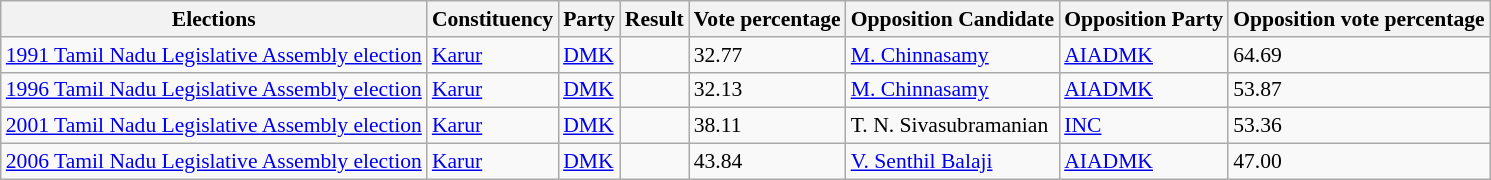<table class="sortable wikitable"style="font-size: 90%">
<tr>
<th>Elections</th>
<th>Constituency</th>
<th>Party</th>
<th>Result</th>
<th>Vote percentage</th>
<th>Opposition Candidate</th>
<th>Opposition Party</th>
<th>Opposition vote percentage</th>
</tr>
<tr>
<td><a href='#'>1991 Tamil Nadu Legislative Assembly election</a></td>
<td><a href='#'>Karur</a></td>
<td><a href='#'>DMK</a></td>
<td></td>
<td>32.77</td>
<td><a href='#'>M. Chinnasamy</a></td>
<td><a href='#'>AIADMK</a></td>
<td>64.69</td>
</tr>
<tr>
<td><a href='#'>1996 Tamil Nadu Legislative Assembly election</a></td>
<td><a href='#'>Karur</a></td>
<td><a href='#'>DMK</a></td>
<td></td>
<td>32.13</td>
<td><a href='#'>M. Chinnasamy</a></td>
<td><a href='#'>AIADMK</a></td>
<td>53.87</td>
</tr>
<tr>
<td><a href='#'>2001 Tamil Nadu Legislative Assembly election</a></td>
<td><a href='#'>Karur</a></td>
<td><a href='#'>DMK</a></td>
<td></td>
<td>38.11</td>
<td>T. N. Sivasubramanian</td>
<td><a href='#'>INC</a></td>
<td>53.36</td>
</tr>
<tr>
<td><a href='#'>2006 Tamil Nadu Legislative Assembly election</a></td>
<td><a href='#'>Karur</a></td>
<td><a href='#'>DMK</a></td>
<td></td>
<td>43.84</td>
<td><a href='#'>V. Senthil Balaji</a></td>
<td><a href='#'>AIADMK</a></td>
<td>47.00</td>
</tr>
</table>
